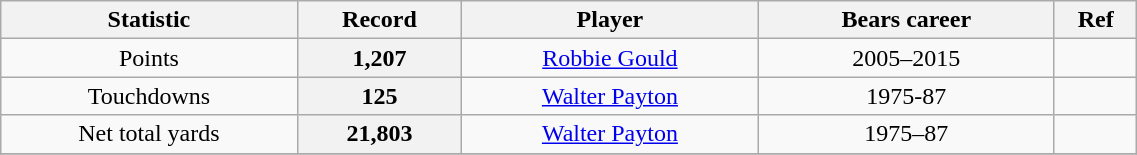<table class="sortable wikitable" style="text-align:center" width="60%">
<tr>
<th scope="col" width=18%>Statistic</th>
<th scope="col" width=10% class="unsortable">Record</th>
<th scope="col" width=18%>Player</th>
<th scope="col" width=18%>Bears career</th>
<th scope="col" width=5% class="unsortable">Ref</th>
</tr>
<tr>
<td>Points</td>
<th>1,207</th>
<td><a href='#'>Robbie Gould</a></td>
<td>2005–2015</td>
<td></td>
</tr>
<tr>
<td>Touchdowns</td>
<th>125</th>
<td><a href='#'>Walter Payton</a></td>
<td>1975-87</td>
<td></td>
</tr>
<tr>
<td>Net total yards</td>
<th>21,803</th>
<td><a href='#'>Walter Payton</a></td>
<td>1975–87</td>
<td></td>
</tr>
<tr>
</tr>
</table>
